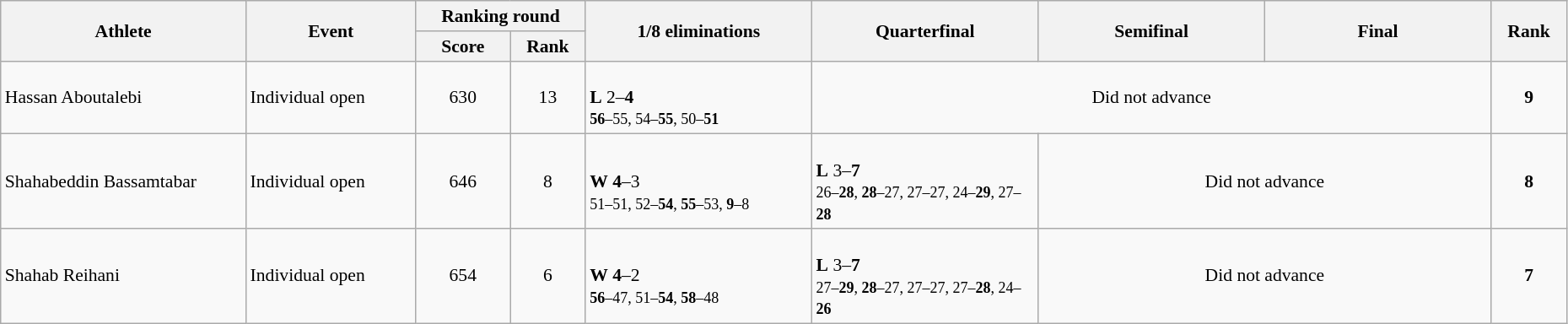<table class="wikitable" width="98%" style="text-align:left; font-size:90%">
<tr>
<th rowspan="2" width="13%">Athlete</th>
<th rowspan="2" width="9%">Event</th>
<th colspan="2">Ranking round</th>
<th rowspan="2" width="12%">1/8 eliminations</th>
<th rowspan="2" width="12%">Quarterfinal</th>
<th rowspan="2" width="12%">Semifinal</th>
<th rowspan="2" width="12%">Final</th>
<th rowspan="2" width="4%">Rank</th>
</tr>
<tr>
<th width="5%">Score</th>
<th width="4%">Rank</th>
</tr>
<tr>
<td>Hassan Aboutalebi</td>
<td>Individual open</td>
<td align="center">630</td>
<td align="center">13 <strong></strong></td>
<td><br><strong>L</strong> 2–<strong>4</strong><br><small><strong>56</strong>–55, 54–<strong>55</strong>, 50–<strong>51</strong></small></td>
<td colspan=3 align=center>Did not advance</td>
<td align="center"><strong>9</strong></td>
</tr>
<tr>
<td>Shahabeddin Bassamtabar</td>
<td>Individual open</td>
<td align="center">646</td>
<td align="center">8 <strong></strong></td>
<td><br><strong>W</strong> <strong>4</strong>–3<br><small>51–51, 52–<strong>54</strong>, <strong>55</strong>–53, <strong>9</strong>–8</small></td>
<td><br><strong>L</strong> 3–<strong>7</strong><br><small>26–<strong>28</strong>, <strong>28</strong>–27, 27–27, 24–<strong>29</strong>, 27–<strong>28</strong></small></td>
<td colspan=2 align=center>Did not advance</td>
<td align="center"><strong>8</strong></td>
</tr>
<tr>
<td>Shahab Reihani</td>
<td>Individual open</td>
<td align="center">654</td>
<td align="center">6 <strong></strong></td>
<td><br><strong>W</strong> <strong>4</strong>–2<br><small><strong>56</strong>–47, 51–<strong>54</strong>, <strong>58</strong>–48</small></td>
<td><br><strong>L</strong> 3–<strong>7</strong><br><small>27–<strong>29</strong>, <strong>28</strong>–27, 27–27, 27–<strong>28</strong>, 24–<strong>26</strong></small></td>
<td colspan=2 align=center>Did not advance</td>
<td align="center"><strong>7</strong></td>
</tr>
</table>
